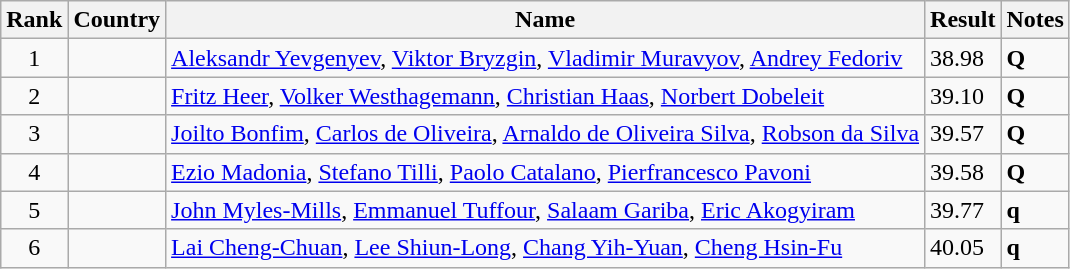<table class="sortable wikitable">
<tr>
<th>Rank</th>
<th>Country</th>
<th>Name</th>
<th>Result</th>
<th>Notes</th>
</tr>
<tr>
<td align="center">1</td>
<td></td>
<td><a href='#'>Aleksandr Yevgenyev</a>, <a href='#'>Viktor Bryzgin</a>, <a href='#'>Vladimir Muravyov</a>, <a href='#'>Andrey Fedoriv</a></td>
<td>38.98</td>
<td><strong>Q</strong></td>
</tr>
<tr>
<td align="center">2</td>
<td></td>
<td><a href='#'>Fritz Heer</a>, <a href='#'>Volker Westhagemann</a>, <a href='#'>Christian Haas</a>, <a href='#'>Norbert Dobeleit</a></td>
<td>39.10</td>
<td><strong>Q</strong></td>
</tr>
<tr>
<td align="center">3</td>
<td></td>
<td><a href='#'>Joilto Bonfim</a>, <a href='#'>Carlos de Oliveira</a>, <a href='#'>Arnaldo de Oliveira Silva</a>, <a href='#'>Robson da Silva</a></td>
<td>39.57</td>
<td><strong>Q</strong></td>
</tr>
<tr>
<td align="center">4</td>
<td></td>
<td><a href='#'>Ezio Madonia</a>, <a href='#'>Stefano Tilli</a>, <a href='#'>Paolo Catalano</a>, <a href='#'>Pierfrancesco Pavoni</a></td>
<td>39.58</td>
<td><strong>Q</strong></td>
</tr>
<tr>
<td align="center">5</td>
<td></td>
<td><a href='#'>John Myles-Mills</a>, <a href='#'>Emmanuel Tuffour</a>, <a href='#'>Salaam Gariba</a>, <a href='#'>Eric Akogyiram</a></td>
<td>39.77</td>
<td><strong>q</strong></td>
</tr>
<tr>
<td align="center">6</td>
<td></td>
<td><a href='#'>Lai Cheng-Chuan</a>, <a href='#'>Lee Shiun-Long</a>, <a href='#'>Chang Yih-Yuan</a>, <a href='#'>Cheng Hsin-Fu</a></td>
<td>40.05</td>
<td><strong>q</strong></td>
</tr>
</table>
